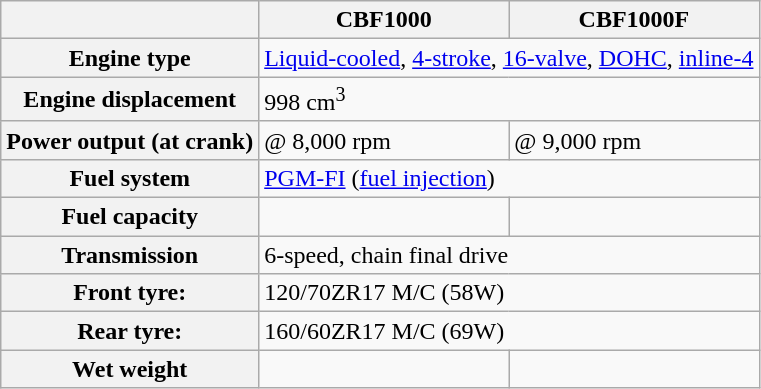<table class="wikitable">
<tr>
<th></th>
<th>CBF1000 </th>
<th>CBF1000F </th>
</tr>
<tr>
<th>Engine type</th>
<td colspan="2"><a href='#'>Liquid-cooled</a>, <a href='#'>4-stroke</a>, <a href='#'>16-valve</a>, <a href='#'>DOHC</a>, <a href='#'>inline-4</a></td>
</tr>
<tr>
<th>Engine displacement</th>
<td colspan="2">998 cm<sup>3</sup></td>
</tr>
<tr>
<th>Power output (at crank)</th>
<td> @ 8,000 rpm</td>
<td> @ 9,000 rpm</td>
</tr>
<tr>
<th>Fuel system</th>
<td colspan="2"><a href='#'>PGM-FI</a> (<a href='#'>fuel injection</a>)</td>
</tr>
<tr>
<th>Fuel capacity</th>
<td></td>
<td></td>
</tr>
<tr>
<th>Transmission</th>
<td colspan="2">6-speed, chain final drive</td>
</tr>
<tr>
<th>Front tyre:</th>
<td colspan="2">120/70ZR17 M/C (58W)</td>
</tr>
<tr>
<th>Rear tyre:</th>
<td colspan="2">160/60ZR17 M/C (69W)</td>
</tr>
<tr>
<th>Wet weight</th>
<td></td>
<td></td>
</tr>
</table>
